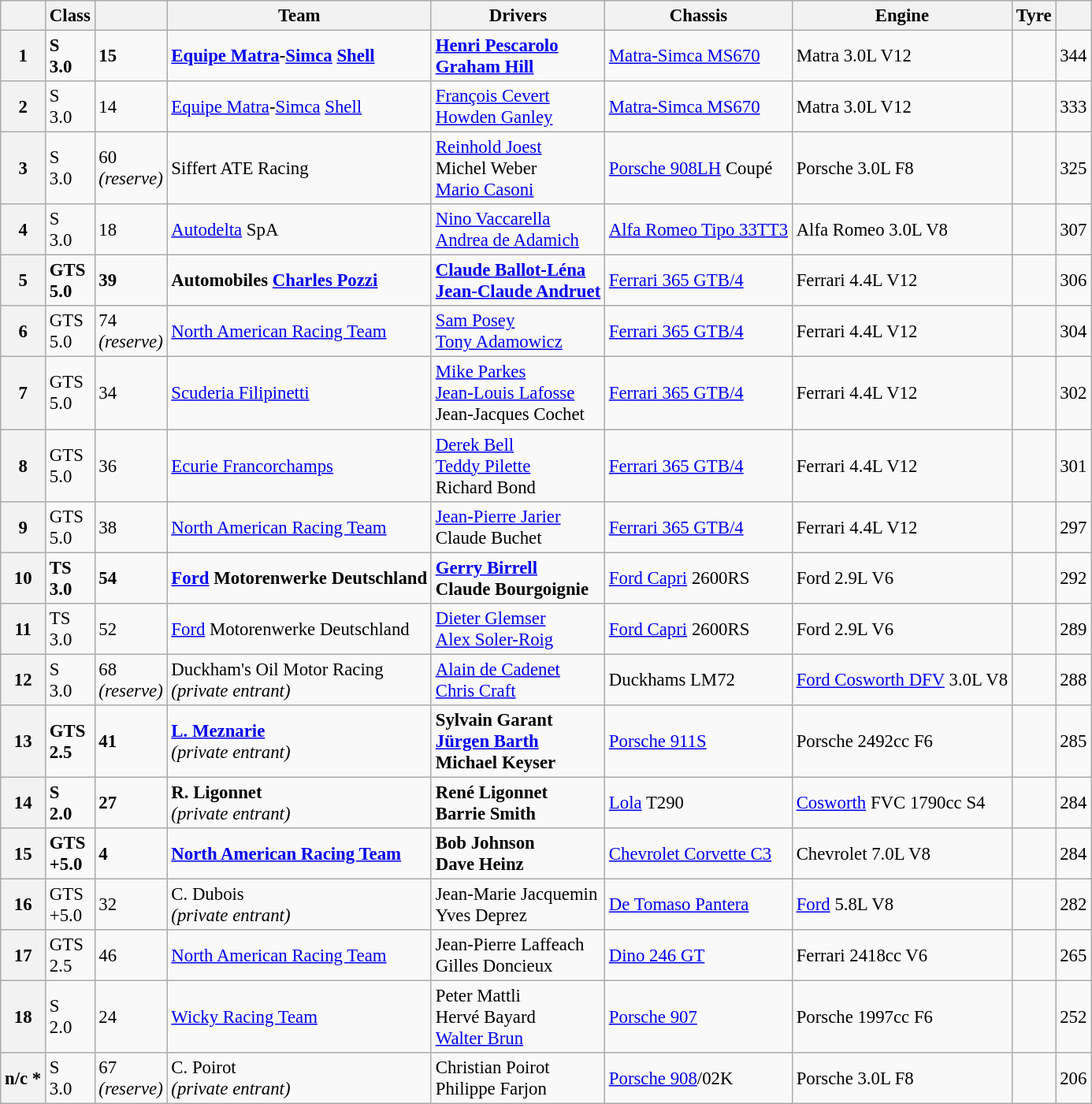<table class="wikitable" style="font-size: 95%;">
<tr>
<th></th>
<th>Class</th>
<th></th>
<th>Team</th>
<th>Drivers</th>
<th>Chassis</th>
<th>Engine</th>
<th>Tyre</th>
<th></th>
</tr>
<tr>
<th><strong>1</strong></th>
<td><strong>S<br>3.0</strong></td>
<td><strong>15</strong></td>
<td><strong> <a href='#'>Equipe Matra</a>-<a href='#'>Simca</a> <a href='#'>Shell</a></strong></td>
<td><strong> <a href='#'>Henri Pescarolo</a><br> <a href='#'>Graham Hill</a></strong></td>
<td><a href='#'>Matra-Simca MS670</a></td>
<td>Matra 3.0L V12</td>
<td></td>
<td>344</td>
</tr>
<tr>
<th>2</th>
<td>S<br>3.0</td>
<td>14</td>
<td> <a href='#'>Equipe Matra</a>-<a href='#'>Simca</a> <a href='#'>Shell</a></td>
<td> <a href='#'>François Cevert</a><br> <a href='#'>Howden Ganley</a></td>
<td><a href='#'>Matra-Simca MS670</a></td>
<td>Matra 3.0L V12</td>
<td></td>
<td>333</td>
</tr>
<tr>
<th>3</th>
<td>S<br>3.0</td>
<td>60<br><em>(reserve)</em></td>
<td> Siffert ATE Racing</td>
<td> <a href='#'>Reinhold Joest</a><br> Michel Weber<br> <a href='#'>Mario Casoni</a></td>
<td><a href='#'>Porsche 908LH</a> Coupé</td>
<td>Porsche 3.0L F8</td>
<td></td>
<td>325</td>
</tr>
<tr>
<th>4</th>
<td>S<br>3.0</td>
<td>18</td>
<td> <a href='#'>Autodelta</a> SpA</td>
<td> <a href='#'>Nino Vaccarella</a><br> <a href='#'>Andrea de Adamich</a></td>
<td><a href='#'>Alfa Romeo Tipo 33TT3</a></td>
<td>Alfa Romeo 3.0L V8</td>
<td></td>
<td>307</td>
</tr>
<tr>
<th><strong>5</strong></th>
<td><strong>GTS<br>5.0</strong></td>
<td><strong>39</strong></td>
<td><strong> Automobiles <a href='#'>Charles Pozzi</a></strong></td>
<td><strong> <a href='#'>Claude Ballot-Léna</a><br> <a href='#'>Jean-Claude Andruet</a></strong></td>
<td><a href='#'>Ferrari 365 GTB/4</a></td>
<td>Ferrari 4.4L V12</td>
<td></td>
<td>306</td>
</tr>
<tr>
<th>6</th>
<td>GTS<br>5.0</td>
<td>74<br><em>(reserve)</em></td>
<td> <a href='#'>North American Racing Team</a></td>
<td> <a href='#'>Sam Posey</a><br> <a href='#'>Tony Adamowicz</a></td>
<td><a href='#'>Ferrari 365 GTB/4</a></td>
<td>Ferrari 4.4L V12</td>
<td></td>
<td>304</td>
</tr>
<tr>
<th>7</th>
<td>GTS<br>5.0</td>
<td>34</td>
<td> <a href='#'>Scuderia Filipinetti</a></td>
<td> <a href='#'>Mike Parkes</a><br> <a href='#'>Jean-Louis Lafosse</a><br> Jean-Jacques Cochet</td>
<td><a href='#'>Ferrari 365 GTB/4</a></td>
<td>Ferrari 4.4L V12</td>
<td></td>
<td>302</td>
</tr>
<tr>
<th>8</th>
<td>GTS<br>5.0</td>
<td>36</td>
<td> <a href='#'>Ecurie Francorchamps</a></td>
<td> <a href='#'>Derek Bell</a><br> <a href='#'>Teddy Pilette</a><br> Richard Bond</td>
<td><a href='#'>Ferrari 365 GTB/4</a></td>
<td>Ferrari 4.4L V12</td>
<td></td>
<td>301</td>
</tr>
<tr>
<th>9</th>
<td>GTS<br>5.0</td>
<td>38</td>
<td> <a href='#'>North American Racing Team</a></td>
<td> <a href='#'>Jean-Pierre Jarier</a><br> Claude Buchet</td>
<td><a href='#'>Ferrari 365 GTB/4</a></td>
<td>Ferrari 4.4L V12</td>
<td></td>
<td>297</td>
</tr>
<tr>
<th><strong>10</strong></th>
<td><strong>TS<br>3.0</strong></td>
<td><strong>54</strong></td>
<td><strong> <a href='#'>Ford</a> Motorenwerke Deutschland</strong></td>
<td><strong> <a href='#'>Gerry Birrell</a><br> Claude Bourgoignie</strong></td>
<td><a href='#'>Ford Capri</a> 2600RS</td>
<td>Ford 2.9L V6</td>
<td></td>
<td>292</td>
</tr>
<tr>
<th>11</th>
<td>TS<br>3.0</td>
<td>52</td>
<td> <a href='#'>Ford</a> Motorenwerke Deutschland</td>
<td> <a href='#'>Dieter Glemser</a><br> <a href='#'>Alex Soler-Roig</a></td>
<td><a href='#'>Ford Capri</a> 2600RS</td>
<td>Ford 2.9L V6</td>
<td></td>
<td>289</td>
</tr>
<tr>
<th>12</th>
<td>S<br>3.0</td>
<td>68<br><em>(reserve)</em></td>
<td> Duckham's Oil Motor Racing<br><em>(private entrant)</em></td>
<td> <a href='#'>Alain de Cadenet</a><br> <a href='#'>Chris Craft</a></td>
<td>Duckhams LM72</td>
<td><a href='#'>Ford Cosworth DFV</a> 3.0L V8</td>
<td></td>
<td>288</td>
</tr>
<tr>
<th><strong>13</strong></th>
<td><strong>GTS<br>2.5</strong></td>
<td><strong>41</strong></td>
<td><strong> <a href='#'>L. Meznarie</a></strong><br><em>(private entrant)</em></td>
<td><strong> Sylvain Garant<br> <a href='#'>Jürgen Barth</a><br> Michael Keyser</strong></td>
<td><a href='#'>Porsche 911S</a></td>
<td>Porsche 2492cc F6</td>
<td></td>
<td>285</td>
</tr>
<tr>
<th><strong>14</strong></th>
<td><strong>S<br>2.0</strong></td>
<td><strong>27</strong></td>
<td><strong> R. Ligonnet</strong><br><em>(private entrant)</em></td>
<td><strong> René Ligonnet<br> Barrie Smith</strong></td>
<td><a href='#'>Lola</a> T290</td>
<td><a href='#'>Cosworth</a> FVC 1790cc S4</td>
<td></td>
<td>284</td>
</tr>
<tr>
<th><strong>15</strong></th>
<td><strong>GTS<br>+5.0</strong></td>
<td><strong>4</strong></td>
<td><strong> <a href='#'>North American Racing Team</a></strong></td>
<td><strong> Bob Johnson<br> Dave Heinz</strong></td>
<td><a href='#'>Chevrolet Corvette C3</a></td>
<td>Chevrolet 7.0L V8</td>
<td></td>
<td>284</td>
</tr>
<tr>
<th>16</th>
<td>GTS<br>+5.0</td>
<td>32</td>
<td> C. Dubois<br><em>(private entrant)</em></td>
<td> Jean-Marie Jacquemin<br> Yves Deprez</td>
<td><a href='#'>De Tomaso Pantera</a></td>
<td><a href='#'>Ford</a> 5.8L V8</td>
<td></td>
<td>282</td>
</tr>
<tr>
<th>17</th>
<td>GTS<br>2.5</td>
<td>46</td>
<td> <a href='#'>North American Racing Team</a></td>
<td> Jean-Pierre Laffeach<br> Gilles Doncieux</td>
<td><a href='#'>Dino 246 GT</a></td>
<td>Ferrari 2418cc V6</td>
<td></td>
<td>265</td>
</tr>
<tr>
<th>18</th>
<td>S<br>2.0</td>
<td>24</td>
<td> <a href='#'>Wicky Racing Team</a></td>
<td> Peter Mattli<br> Hervé Bayard<br> <a href='#'>Walter Brun</a></td>
<td><a href='#'>Porsche 907</a></td>
<td>Porsche 1997cc F6</td>
<td></td>
<td>252</td>
</tr>
<tr>
<th>n/c *</th>
<td>S<br>3.0</td>
<td>67<br><em>(reserve)</em></td>
<td> C. Poirot<br><em>(private entrant)</em></td>
<td> Christian Poirot<br> Philippe Farjon</td>
<td><a href='#'>Porsche 908</a>/02K</td>
<td>Porsche 3.0L F8</td>
<td></td>
<td>206</td>
</tr>
</table>
